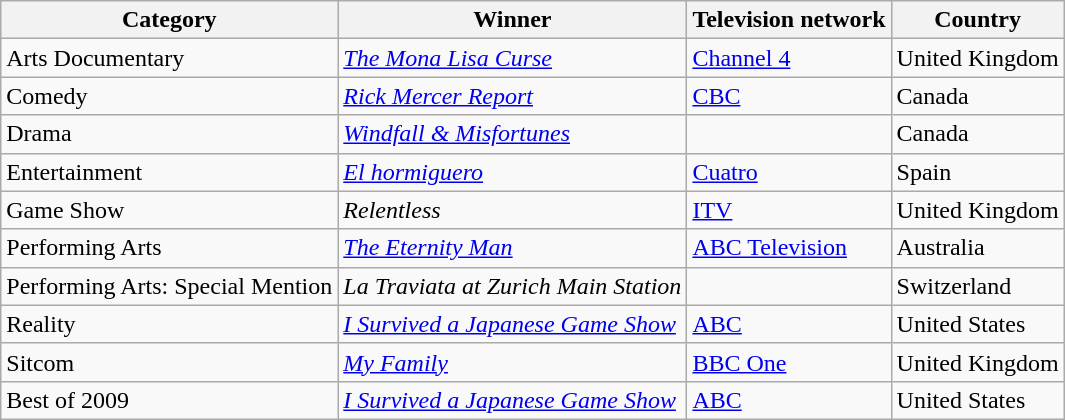<table class="wikitable">
<tr>
<th>Category</th>
<th>Winner</th>
<th>Television network</th>
<th>Country</th>
</tr>
<tr>
<td>Arts Documentary</td>
<td><em><a href='#'>The Mona Lisa Curse</a></em></td>
<td><a href='#'>Channel 4</a></td>
<td>United Kingdom</td>
</tr>
<tr>
<td>Comedy</td>
<td><em><a href='#'>Rick Mercer Report</a></em></td>
<td><a href='#'>CBC</a></td>
<td>Canada</td>
</tr>
<tr>
<td>Drama</td>
<td><em><a href='#'>Windfall & Misfortunes</a></em></td>
<td></td>
<td>Canada</td>
</tr>
<tr>
<td>Entertainment</td>
<td><em><a href='#'>El hormiguero</a></em></td>
<td><a href='#'>Cuatro</a></td>
<td>Spain</td>
</tr>
<tr>
<td>Game Show</td>
<td><em>Relentless</em></td>
<td><a href='#'>ITV</a></td>
<td>United Kingdom</td>
</tr>
<tr>
<td>Performing Arts</td>
<td><em><a href='#'>The Eternity Man</a></em></td>
<td><a href='#'>ABC Television</a></td>
<td>Australia</td>
</tr>
<tr>
<td>Performing Arts: Special Mention</td>
<td><em>La Traviata at Zurich Main Station</em></td>
<td></td>
<td>Switzerland</td>
</tr>
<tr>
<td>Reality</td>
<td><em><a href='#'>I Survived a Japanese Game Show</a></em></td>
<td><a href='#'>ABC</a></td>
<td>United States</td>
</tr>
<tr>
<td>Sitcom</td>
<td><em><a href='#'>My Family</a></em></td>
<td><a href='#'>BBC One</a></td>
<td>United Kingdom</td>
</tr>
<tr>
<td>Best of 2009</td>
<td><em><a href='#'>I Survived a Japanese Game Show</a></em></td>
<td><a href='#'>ABC</a></td>
<td>United States</td>
</tr>
</table>
